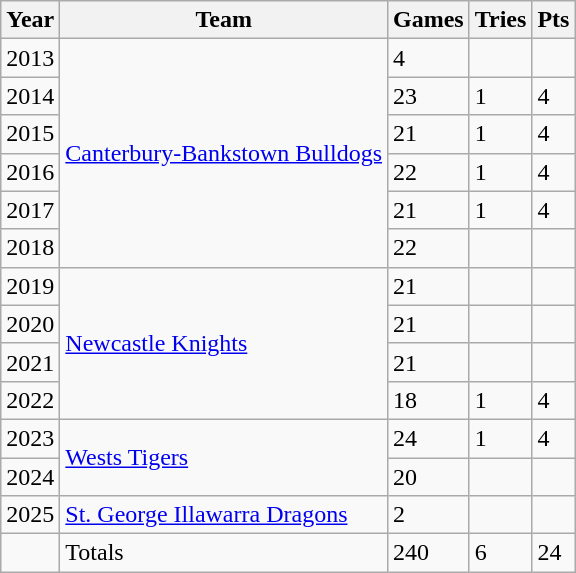<table class="wikitable">
<tr>
<th>Year</th>
<th>Team</th>
<th>Games</th>
<th>Tries</th>
<th>Pts</th>
</tr>
<tr>
<td>2013</td>
<td rowspan="6"> <a href='#'>Canterbury-Bankstown Bulldogs</a></td>
<td>4</td>
<td></td>
<td></td>
</tr>
<tr>
<td>2014</td>
<td>23</td>
<td>1</td>
<td>4</td>
</tr>
<tr>
<td>2015</td>
<td>21</td>
<td>1</td>
<td>4</td>
</tr>
<tr>
<td>2016</td>
<td>22</td>
<td>1</td>
<td>4</td>
</tr>
<tr>
<td>2017</td>
<td>21</td>
<td>1</td>
<td>4</td>
</tr>
<tr>
<td>2018</td>
<td>22</td>
<td></td>
<td></td>
</tr>
<tr>
<td>2019</td>
<td rowspan="4"> <a href='#'>Newcastle Knights</a></td>
<td>21</td>
<td></td>
<td></td>
</tr>
<tr>
<td>2020</td>
<td>21</td>
<td></td>
<td></td>
</tr>
<tr>
<td>2021</td>
<td>21</td>
<td></td>
<td></td>
</tr>
<tr>
<td>2022</td>
<td>18</td>
<td>1</td>
<td>4</td>
</tr>
<tr>
<td>2023</td>
<td rowspan="2"> <a href='#'>Wests Tigers</a></td>
<td>24</td>
<td>1</td>
<td>4</td>
</tr>
<tr>
<td>2024</td>
<td>20</td>
<td></td>
<td></td>
</tr>
<tr>
<td>2025</td>
<td> <a href='#'>St. George Illawarra Dragons</a></td>
<td>2</td>
<td></td>
<td></td>
</tr>
<tr>
<td></td>
<td>Totals</td>
<td>240</td>
<td>6</td>
<td>24</td>
</tr>
</table>
